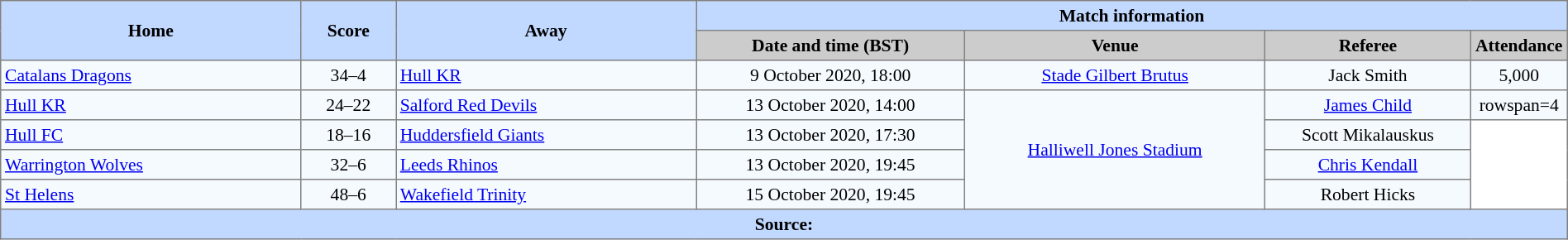<table border=1 style="border-collapse:collapse; font-size:90%; text-align:center;" cellpadding=3 cellspacing=0 width=100%>
<tr bgcolor=#C1D8FF>
<th rowspan=2 width=19%>Home</th>
<th rowspan=2 width=6%>Score</th>
<th rowspan=2 width=19%>Away</th>
<th colspan=4>Match information</th>
</tr>
<tr bgcolor=#CCCCCC>
<th width=17%>Date and time (BST)</th>
<th width=19%>Venue</th>
<th width=13%>Referee</th>
<th width=6%>Attendance</th>
</tr>
<tr bgcolor=#F5FAFF>
<td align=left> <a href='#'>Catalans Dragons</a></td>
<td>34–4</td>
<td align=left> <a href='#'>Hull KR</a></td>
<td>9 October 2020, 18:00</td>
<td><a href='#'>Stade Gilbert Brutus</a></td>
<td>Jack Smith</td>
<td>5,000</td>
</tr>
<tr bgcolor=#F5FAFF>
<td align=left> <a href='#'>Hull KR</a></td>
<td>24–22</td>
<td align=left> <a href='#'>Salford Red Devils</a></td>
<td>13 October 2020, 14:00</td>
<td rowspan=4><a href='#'>Halliwell Jones Stadium</a></td>
<td><a href='#'>James Child</a></td>
<td>rowspan=4</td>
</tr>
<tr bgcolor=#F5FAFF>
<td align=left> <a href='#'>Hull FC</a></td>
<td>18–16</td>
<td align=left> <a href='#'>Huddersfield Giants</a></td>
<td>13 October 2020, 17:30</td>
<td>Scott Mikalauskus</td>
</tr>
<tr bgcolor=#F5FAFF>
<td align=left> <a href='#'>Warrington Wolves</a></td>
<td>32–6</td>
<td align=left> <a href='#'>Leeds Rhinos</a></td>
<td>13 October 2020, 19:45</td>
<td><a href='#'>Chris Kendall</a></td>
</tr>
<tr bgcolor=#F5FAFF>
<td align=left> <a href='#'>St Helens</a></td>
<td>48–6</td>
<td align=left> <a href='#'>Wakefield Trinity</a></td>
<td>15 October 2020, 19:45</td>
<td>Robert Hicks</td>
</tr>
<tr style="background:#c1d8ff;">
<th colspan=7>Source:</th>
</tr>
</table>
